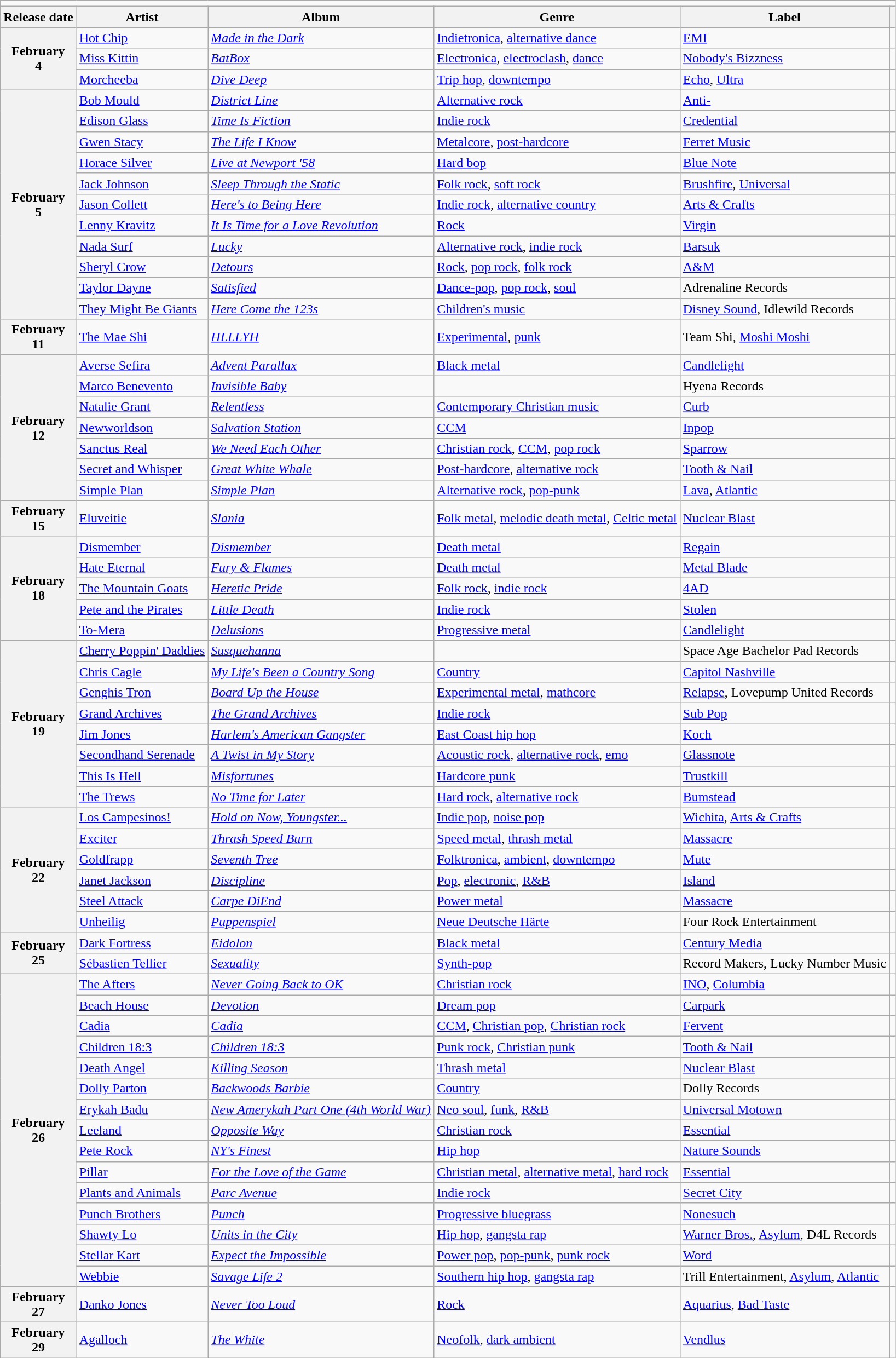<table class="wikitable plainrowheaders">
<tr>
<td colspan="6" style="text-align:center;"></td>
</tr>
<tr>
<th scope="col">Release date</th>
<th scope="col">Artist</th>
<th scope="col">Album</th>
<th scope="col">Genre</th>
<th scope="col">Label</th>
<th scope="col"></th>
</tr>
<tr>
<th scope="row" rowspan="3" style="text-align:center;">February<br>4</th>
<td><a href='#'>Hot Chip</a></td>
<td><em><a href='#'>Made in the Dark</a></em></td>
<td><a href='#'>Indietronica</a>, <a href='#'>alternative dance</a></td>
<td><a href='#'>EMI</a></td>
<td></td>
</tr>
<tr>
<td><a href='#'>Miss Kittin</a></td>
<td><em><a href='#'>BatBox</a></em></td>
<td><a href='#'>Electronica</a>, <a href='#'>electroclash</a>, <a href='#'>dance</a></td>
<td><a href='#'>Nobody's Bizzness</a></td>
<td></td>
</tr>
<tr>
<td><a href='#'>Morcheeba</a></td>
<td><em><a href='#'>Dive Deep</a></em></td>
<td><a href='#'>Trip hop</a>, <a href='#'>downtempo</a></td>
<td><a href='#'>Echo</a>, <a href='#'>Ultra</a></td>
<td></td>
</tr>
<tr>
<th scope="row" rowspan="11" style="text-align:center;">February<br>5</th>
<td><a href='#'>Bob Mould</a></td>
<td><em><a href='#'>District Line</a></em></td>
<td><a href='#'>Alternative rock</a></td>
<td><a href='#'>Anti-</a></td>
<td></td>
</tr>
<tr>
<td><a href='#'>Edison Glass</a></td>
<td><em><a href='#'>Time Is Fiction</a></em></td>
<td><a href='#'>Indie rock</a></td>
<td><a href='#'>Credential</a></td>
<td></td>
</tr>
<tr>
<td><a href='#'>Gwen Stacy</a></td>
<td><em><a href='#'>The Life I Know</a></em></td>
<td><a href='#'>Metalcore</a>, <a href='#'>post-hardcore</a></td>
<td><a href='#'>Ferret Music</a></td>
<td></td>
</tr>
<tr>
<td><a href='#'>Horace Silver</a></td>
<td><em><a href='#'>Live at Newport '58</a></em></td>
<td><a href='#'>Hard bop</a></td>
<td><a href='#'>Blue Note</a></td>
<td></td>
</tr>
<tr>
<td><a href='#'>Jack Johnson</a></td>
<td><em><a href='#'>Sleep Through the Static</a></em></td>
<td><a href='#'>Folk rock</a>, <a href='#'>soft rock</a></td>
<td><a href='#'>Brushfire</a>, <a href='#'>Universal</a></td>
<td></td>
</tr>
<tr>
<td><a href='#'>Jason Collett</a></td>
<td><em><a href='#'>Here's to Being Here</a></em></td>
<td><a href='#'>Indie rock</a>, <a href='#'>alternative country</a></td>
<td><a href='#'>Arts & Crafts</a></td>
<td></td>
</tr>
<tr>
<td><a href='#'>Lenny Kravitz</a></td>
<td><em><a href='#'>It Is Time for a Love Revolution</a></em></td>
<td><a href='#'>Rock</a></td>
<td><a href='#'>Virgin</a></td>
<td></td>
</tr>
<tr>
<td><a href='#'>Nada Surf</a></td>
<td><em><a href='#'>Lucky</a></em></td>
<td><a href='#'>Alternative rock</a>, <a href='#'>indie rock</a></td>
<td><a href='#'>Barsuk</a></td>
<td></td>
</tr>
<tr>
<td><a href='#'>Sheryl Crow</a></td>
<td><em><a href='#'>Detours</a></em></td>
<td><a href='#'>Rock</a>, <a href='#'>pop rock</a>, <a href='#'>folk rock</a></td>
<td><a href='#'>A&M</a></td>
<td></td>
</tr>
<tr>
<td><a href='#'>Taylor Dayne</a></td>
<td><em><a href='#'>Satisfied</a></em></td>
<td><a href='#'>Dance-pop</a>, <a href='#'>pop rock</a>, <a href='#'>soul</a></td>
<td>Adrenaline Records</td>
<td></td>
</tr>
<tr>
<td><a href='#'>They Might Be Giants</a></td>
<td><em><a href='#'>Here Come the 123s</a></em></td>
<td><a href='#'>Children's music</a></td>
<td><a href='#'>Disney Sound</a>, Idlewild Records</td>
<td></td>
</tr>
<tr>
<th scope="row" style="text-align:center;">February<br>11</th>
<td><a href='#'>The Mae Shi</a></td>
<td><em><a href='#'>HLLLYH</a></em></td>
<td><a href='#'>Experimental</a>, <a href='#'>punk</a></td>
<td>Team Shi, <a href='#'>Moshi Moshi</a></td>
<td></td>
</tr>
<tr>
<th scope="row" rowspan="7" style="text-align:center;">February<br>12</th>
<td><a href='#'>Averse Sefira</a></td>
<td><em><a href='#'>Advent Parallax</a></em></td>
<td><a href='#'>Black metal</a></td>
<td><a href='#'>Candlelight</a></td>
<td></td>
</tr>
<tr>
<td><a href='#'>Marco Benevento</a></td>
<td><em><a href='#'>Invisible Baby</a></em></td>
<td></td>
<td>Hyena Records</td>
<td></td>
</tr>
<tr>
<td><a href='#'>Natalie Grant</a></td>
<td><em><a href='#'>Relentless</a></em></td>
<td><a href='#'>Contemporary Christian music</a></td>
<td><a href='#'>Curb</a></td>
<td></td>
</tr>
<tr>
<td><a href='#'>Newworldson</a></td>
<td><em><a href='#'>Salvation Station</a></em></td>
<td><a href='#'>CCM</a></td>
<td><a href='#'>Inpop</a></td>
<td></td>
</tr>
<tr>
<td><a href='#'>Sanctus Real</a></td>
<td><em><a href='#'>We Need Each Other</a></em></td>
<td><a href='#'>Christian rock</a>, <a href='#'>CCM</a>, <a href='#'>pop rock</a></td>
<td><a href='#'>Sparrow</a></td>
<td></td>
</tr>
<tr>
<td><a href='#'>Secret and Whisper</a></td>
<td><em><a href='#'>Great White Whale</a></em></td>
<td><a href='#'>Post-hardcore</a>, <a href='#'>alternative rock</a></td>
<td><a href='#'>Tooth & Nail</a></td>
<td></td>
</tr>
<tr>
<td><a href='#'>Simple Plan</a></td>
<td><em><a href='#'>Simple Plan</a></em></td>
<td><a href='#'>Alternative rock</a>, <a href='#'>pop-punk</a></td>
<td><a href='#'>Lava</a>, <a href='#'>Atlantic</a></td>
<td></td>
</tr>
<tr>
<th scope="row" style="text-align:center;">February<br>15</th>
<td><a href='#'>Eluveitie</a></td>
<td><em><a href='#'>Slania</a></em></td>
<td><a href='#'>Folk metal</a>, <a href='#'>melodic death metal</a>, <a href='#'>Celtic metal</a></td>
<td><a href='#'>Nuclear Blast</a></td>
<td></td>
</tr>
<tr>
<th scope="row" rowspan="5" style="text-align:center;">February<br>18</th>
<td><a href='#'>Dismember</a></td>
<td><em><a href='#'>Dismember</a></em></td>
<td><a href='#'>Death metal</a></td>
<td><a href='#'>Regain</a></td>
<td></td>
</tr>
<tr>
<td><a href='#'>Hate Eternal</a></td>
<td><em><a href='#'>Fury & Flames</a></em></td>
<td><a href='#'>Death metal</a></td>
<td><a href='#'>Metal Blade</a></td>
<td></td>
</tr>
<tr>
<td><a href='#'>The Mountain Goats</a></td>
<td><em><a href='#'>Heretic Pride</a></em></td>
<td><a href='#'>Folk rock</a>, <a href='#'>indie rock</a></td>
<td><a href='#'>4AD</a></td>
<td></td>
</tr>
<tr>
<td><a href='#'>Pete and the Pirates</a></td>
<td><em><a href='#'>Little Death</a></em></td>
<td><a href='#'>Indie rock</a></td>
<td><a href='#'>Stolen</a></td>
<td></td>
</tr>
<tr>
<td><a href='#'>To-Mera</a></td>
<td><em><a href='#'>Delusions</a></em></td>
<td><a href='#'>Progressive metal</a></td>
<td><a href='#'>Candlelight</a></td>
<td></td>
</tr>
<tr>
<th scope="row" rowspan="8" style="text-align:center;">February<br>19</th>
<td><a href='#'>Cherry Poppin' Daddies</a></td>
<td><em><a href='#'>Susquehanna</a></em></td>
<td></td>
<td>Space Age Bachelor Pad Records</td>
<td></td>
</tr>
<tr>
<td><a href='#'>Chris Cagle</a></td>
<td><em><a href='#'>My Life's Been a Country Song</a></em></td>
<td><a href='#'>Country</a></td>
<td><a href='#'>Capitol Nashville</a></td>
<td></td>
</tr>
<tr>
<td><a href='#'>Genghis Tron</a></td>
<td><em><a href='#'>Board Up the House</a></em></td>
<td><a href='#'>Experimental metal</a>, <a href='#'>mathcore</a></td>
<td><a href='#'>Relapse</a>, Lovepump United Records</td>
<td></td>
</tr>
<tr>
<td><a href='#'>Grand Archives</a></td>
<td><em><a href='#'>The Grand Archives</a></em></td>
<td><a href='#'>Indie rock</a></td>
<td><a href='#'>Sub Pop</a></td>
<td></td>
</tr>
<tr>
<td><a href='#'>Jim Jones</a></td>
<td><em><a href='#'>Harlem's American Gangster</a></em></td>
<td><a href='#'>East Coast hip hop</a></td>
<td><a href='#'>Koch</a></td>
<td></td>
</tr>
<tr>
<td><a href='#'>Secondhand Serenade</a></td>
<td><em><a href='#'>A Twist in My Story</a></em></td>
<td><a href='#'>Acoustic rock</a>, <a href='#'>alternative rock</a>, <a href='#'>emo</a></td>
<td><a href='#'>Glassnote</a></td>
<td></td>
</tr>
<tr>
<td><a href='#'>This Is Hell</a></td>
<td><em><a href='#'>Misfortunes</a></em></td>
<td><a href='#'>Hardcore punk</a></td>
<td><a href='#'>Trustkill</a></td>
<td></td>
</tr>
<tr>
<td><a href='#'>The Trews</a></td>
<td><em><a href='#'>No Time for Later</a></em></td>
<td><a href='#'>Hard rock</a>, <a href='#'>alternative rock</a></td>
<td><a href='#'>Bumstead</a></td>
<td></td>
</tr>
<tr>
<th scope="row" rowspan="6" style="text-align:center;">February<br>22</th>
<td><a href='#'>Los Campesinos!</a></td>
<td><em><a href='#'>Hold on Now, Youngster...</a></em></td>
<td><a href='#'>Indie pop</a>, <a href='#'>noise pop</a></td>
<td><a href='#'>Wichita</a>, <a href='#'>Arts & Crafts</a></td>
<td></td>
</tr>
<tr>
<td><a href='#'>Exciter</a></td>
<td><em><a href='#'>Thrash Speed Burn</a></em></td>
<td><a href='#'>Speed metal</a>, <a href='#'>thrash metal</a></td>
<td><a href='#'>Massacre</a></td>
<td></td>
</tr>
<tr>
<td><a href='#'>Goldfrapp</a></td>
<td><em><a href='#'>Seventh Tree</a></em></td>
<td><a href='#'>Folktronica</a>, <a href='#'>ambient</a>, <a href='#'>downtempo</a></td>
<td><a href='#'>Mute</a></td>
<td></td>
</tr>
<tr>
<td><a href='#'>Janet Jackson</a></td>
<td><em><a href='#'>Discipline</a></em></td>
<td><a href='#'>Pop</a>, <a href='#'>electronic</a>, <a href='#'>R&B</a></td>
<td><a href='#'>Island</a></td>
<td></td>
</tr>
<tr>
<td><a href='#'>Steel Attack</a></td>
<td><em><a href='#'>Carpe DiEnd</a></em></td>
<td><a href='#'>Power metal</a></td>
<td><a href='#'>Massacre</a></td>
<td></td>
</tr>
<tr>
<td><a href='#'>Unheilig</a></td>
<td><em><a href='#'>Puppenspiel</a></em></td>
<td><a href='#'>Neue Deutsche Härte</a></td>
<td>Four Rock Entertainment</td>
<td></td>
</tr>
<tr>
<th scope="row" rowspan="2" style="text-align:center;">February<br>25</th>
<td><a href='#'>Dark Fortress</a></td>
<td><em><a href='#'>Eidolon</a></em></td>
<td><a href='#'>Black metal</a></td>
<td><a href='#'>Century Media</a></td>
<td></td>
</tr>
<tr>
<td><a href='#'>Sébastien Tellier</a></td>
<td><em><a href='#'>Sexuality</a></em></td>
<td><a href='#'>Synth-pop</a></td>
<td>Record Makers, Lucky Number Music</td>
<td></td>
</tr>
<tr>
<th scope="row" rowspan="15" style="text-align:center;">February<br>26</th>
<td><a href='#'>The Afters</a></td>
<td><em><a href='#'>Never Going Back to OK</a></em></td>
<td><a href='#'>Christian rock</a></td>
<td><a href='#'>INO</a>, <a href='#'>Columbia</a></td>
<td></td>
</tr>
<tr>
<td><a href='#'>Beach House</a></td>
<td><em><a href='#'>Devotion</a></em></td>
<td><a href='#'>Dream pop</a></td>
<td><a href='#'>Carpark</a></td>
<td></td>
</tr>
<tr>
<td><a href='#'>Cadia</a></td>
<td><em><a href='#'>Cadia</a></em></td>
<td><a href='#'>CCM</a>, <a href='#'>Christian pop</a>, <a href='#'>Christian rock</a></td>
<td><a href='#'>Fervent</a></td>
<td></td>
</tr>
<tr>
<td><a href='#'>Children 18:3</a></td>
<td><em><a href='#'>Children 18:3</a></em></td>
<td><a href='#'>Punk rock</a>, <a href='#'>Christian punk</a></td>
<td><a href='#'>Tooth & Nail</a></td>
<td></td>
</tr>
<tr>
<td><a href='#'>Death Angel</a></td>
<td><em><a href='#'>Killing Season</a></em></td>
<td><a href='#'>Thrash metal</a></td>
<td><a href='#'>Nuclear Blast</a></td>
<td></td>
</tr>
<tr>
<td><a href='#'>Dolly Parton</a></td>
<td><em><a href='#'>Backwoods Barbie</a></em></td>
<td><a href='#'>Country</a></td>
<td>Dolly Records</td>
<td></td>
</tr>
<tr>
<td><a href='#'>Erykah Badu</a></td>
<td><em><a href='#'>New Amerykah Part One (4th World War)</a></em></td>
<td><a href='#'>Neo soul</a>, <a href='#'>funk</a>, <a href='#'>R&B</a></td>
<td><a href='#'>Universal Motown</a></td>
<td></td>
</tr>
<tr>
<td><a href='#'>Leeland</a></td>
<td><em><a href='#'>Opposite Way</a></em></td>
<td><a href='#'>Christian rock</a></td>
<td><a href='#'>Essential</a></td>
<td></td>
</tr>
<tr>
<td><a href='#'>Pete Rock</a></td>
<td><em><a href='#'>NY's Finest</a></em></td>
<td><a href='#'>Hip hop</a></td>
<td><a href='#'>Nature Sounds</a></td>
<td></td>
</tr>
<tr>
<td><a href='#'>Pillar</a></td>
<td><em><a href='#'>For the Love of the Game</a></em></td>
<td><a href='#'>Christian metal</a>, <a href='#'>alternative metal</a>, <a href='#'>hard rock</a></td>
<td><a href='#'>Essential</a></td>
<td></td>
</tr>
<tr>
<td><a href='#'>Plants and Animals</a></td>
<td><em><a href='#'>Parc Avenue</a></em></td>
<td><a href='#'>Indie rock</a></td>
<td><a href='#'>Secret City</a></td>
<td></td>
</tr>
<tr>
<td><a href='#'>Punch Brothers</a></td>
<td><em><a href='#'>Punch</a></em></td>
<td><a href='#'>Progressive bluegrass</a></td>
<td><a href='#'>Nonesuch</a></td>
<td></td>
</tr>
<tr>
<td><a href='#'>Shawty Lo</a></td>
<td><em><a href='#'>Units in the City</a></em></td>
<td><a href='#'>Hip hop</a>, <a href='#'>gangsta rap</a></td>
<td><a href='#'>Warner Bros.</a>, <a href='#'>Asylum</a>, D4L Records</td>
<td></td>
</tr>
<tr>
<td><a href='#'>Stellar Kart</a></td>
<td><em><a href='#'>Expect the Impossible</a></em></td>
<td><a href='#'>Power pop</a>, <a href='#'>pop-punk</a>, <a href='#'>punk rock</a></td>
<td><a href='#'>Word</a></td>
<td></td>
</tr>
<tr>
<td><a href='#'>Webbie</a></td>
<td><em><a href='#'>Savage Life 2</a></em></td>
<td><a href='#'>Southern hip hop</a>, <a href='#'>gangsta rap</a></td>
<td>Trill Entertainment, <a href='#'>Asylum</a>, <a href='#'>Atlantic</a></td>
<td></td>
</tr>
<tr>
<th scope="row" style="text-align:center;">February<br>27</th>
<td><a href='#'>Danko Jones</a></td>
<td><em><a href='#'>Never Too Loud</a></em></td>
<td><a href='#'>Rock</a></td>
<td><a href='#'>Aquarius</a>, <a href='#'>Bad Taste</a></td>
<td></td>
</tr>
<tr>
<th scope="row" style="text-align:center;">February<br>29</th>
<td><a href='#'>Agalloch</a></td>
<td><em><a href='#'>The White</a></em></td>
<td><a href='#'>Neofolk</a>, <a href='#'>dark ambient</a></td>
<td><a href='#'>Vendlus</a></td>
<td></td>
</tr>
</table>
